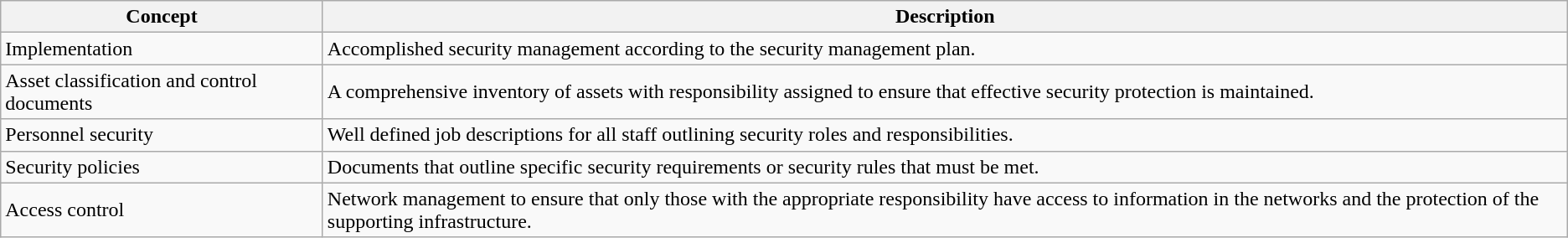<table class="wikitable">
<tr>
<th>Concept</th>
<th>Description</th>
</tr>
<tr>
<td>Implementation</td>
<td>Accomplished security management according to the security management plan.</td>
</tr>
<tr>
<td>Asset classification and control documents</td>
<td>A comprehensive inventory of assets with responsibility assigned to ensure that effective security protection is maintained.</td>
</tr>
<tr>
<td>Personnel security</td>
<td>Well defined job descriptions for all staff outlining security roles and responsibilities.</td>
</tr>
<tr>
<td>Security policies</td>
<td>Documents that outline specific security requirements or security rules that must be met.</td>
</tr>
<tr>
<td>Access control</td>
<td>Network management to ensure that only those with the appropriate responsibility have access to information in the networks and the protection of the supporting infrastructure.</td>
</tr>
</table>
